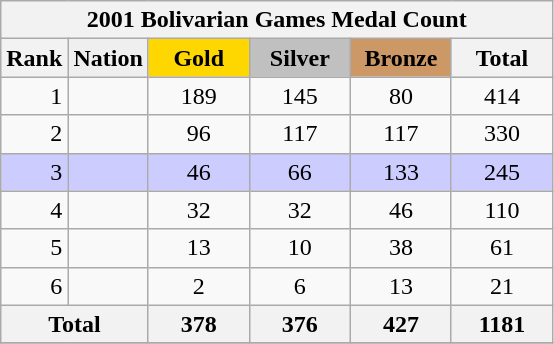<table class="wikitable" border="2" style="text-align:center">
<tr>
<th colspan=6>2001 Bolivarian Games Medal Count</th>
</tr>
<tr bgcolor="#efefef">
<th>Rank</th>
<td align=left><strong>Nation</strong></td>
<td bgcolor="gold" align=center width=60><strong>Gold</strong></td>
<td bgcolor="silver" align=center width=60><strong>Silver</strong></td>
<td bgcolor="CC9966" align=center width=60><strong>Bronze</strong></td>
<th width=60>Total</th>
</tr>
<tr>
<td align=right>1</td>
<td align=left></td>
<td>189</td>
<td>145</td>
<td>80</td>
<td>414</td>
</tr>
<tr>
<td align=right>2</td>
<td align=left></td>
<td>96</td>
<td>117</td>
<td>117</td>
<td>330</td>
</tr>
<tr style="background:#ccccff">
<td align=right>3</td>
<td align=left></td>
<td>46</td>
<td>66</td>
<td>133</td>
<td>245</td>
</tr>
<tr>
<td align=right>4</td>
<td align=left></td>
<td>32</td>
<td>32</td>
<td>46</td>
<td>110</td>
</tr>
<tr>
<td align=right>5</td>
<td align=left></td>
<td>13</td>
<td>10</td>
<td>38</td>
<td>61</td>
</tr>
<tr>
<td align=right>6</td>
<td align=left></td>
<td>2</td>
<td>6</td>
<td>13</td>
<td>21</td>
</tr>
<tr>
<th colspan="2">Total</th>
<th>378</th>
<th>376</th>
<th>427</th>
<th>1181</th>
</tr>
<tr>
</tr>
</table>
